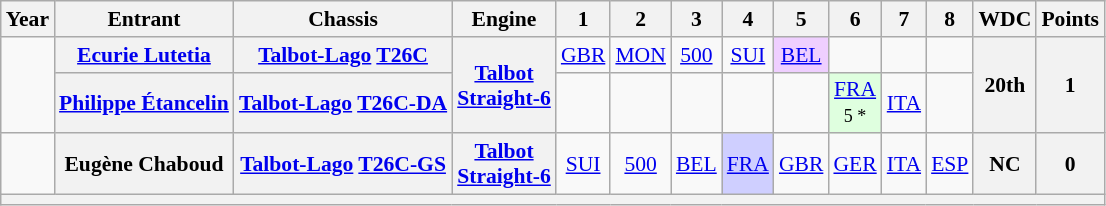<table class="wikitable" style="text-align:center; font-size:90%">
<tr>
<th>Year</th>
<th>Entrant</th>
<th>Chassis</th>
<th>Engine</th>
<th>1</th>
<th>2</th>
<th>3</th>
<th>4</th>
<th>5</th>
<th>6</th>
<th>7</th>
<th>8</th>
<th>WDC</th>
<th>Points</th>
</tr>
<tr>
<td rowspan=2></td>
<th><a href='#'>Ecurie Lutetia</a></th>
<th><a href='#'>Talbot-Lago</a> <a href='#'>T26C</a></th>
<th rowspan=2><a href='#'>Talbot</a><br><a href='#'>Straight-6</a></th>
<td><a href='#'>GBR</a></td>
<td><a href='#'>MON</a></td>
<td><a href='#'>500</a></td>
<td><a href='#'>SUI</a></td>
<td style="background:#EFCFFF;"><a href='#'>BEL</a><br></td>
<td></td>
<td></td>
<td></td>
<th rowspan=2>20th</th>
<th rowspan=2>1</th>
</tr>
<tr>
<th><a href='#'>Philippe Étancelin</a></th>
<th><a href='#'>Talbot-Lago</a> <a href='#'>T26C-DA</a></th>
<td></td>
<td></td>
<td></td>
<td></td>
<td></td>
<td style="background:#DFFFDF;"><a href='#'>FRA</a><br><small>5 *</small></td>
<td><a href='#'>ITA</a></td>
<td></td>
</tr>
<tr>
<td></td>
<th>Eugène Chaboud</th>
<th><a href='#'>Talbot-Lago</a> <a href='#'>T26C-GS</a></th>
<th><a href='#'>Talbot</a><br><a href='#'>Straight-6</a></th>
<td><a href='#'>SUI</a></td>
<td><a href='#'>500</a></td>
<td><a href='#'>BEL</a></td>
<td style="background:#CFCFFF;"><a href='#'>FRA</a><br></td>
<td><a href='#'>GBR</a></td>
<td><a href='#'>GER</a></td>
<td><a href='#'>ITA</a></td>
<td><a href='#'>ESP</a></td>
<th>NC</th>
<th>0</th>
</tr>
<tr>
<th colspan="16"></th>
</tr>
</table>
